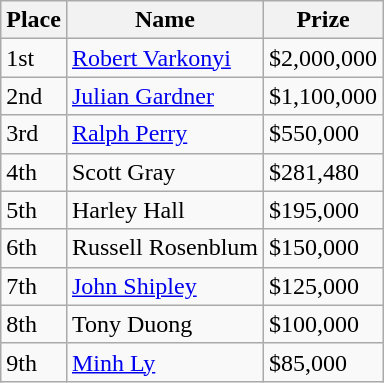<table class="wikitable">
<tr>
<th bgcolor="#FFEBAD">Place</th>
<th bgcolor="#FFEBAD">Name</th>
<th bgcolor="#FFEBAD">Prize</th>
</tr>
<tr>
<td>1st</td>
<td><a href='#'>Robert Varkonyi</a></td>
<td>$2,000,000</td>
</tr>
<tr>
<td>2nd</td>
<td><a href='#'>Julian Gardner</a></td>
<td>$1,100,000</td>
</tr>
<tr>
<td>3rd</td>
<td><a href='#'>Ralph Perry</a></td>
<td>$550,000</td>
</tr>
<tr>
<td>4th</td>
<td>Scott Gray</td>
<td>$281,480</td>
</tr>
<tr>
<td>5th</td>
<td>Harley Hall</td>
<td>$195,000</td>
</tr>
<tr>
<td>6th</td>
<td>Russell Rosenblum</td>
<td>$150,000</td>
</tr>
<tr>
<td>7th</td>
<td><a href='#'>John Shipley</a></td>
<td>$125,000</td>
</tr>
<tr>
<td>8th</td>
<td>Tony Duong</td>
<td>$100,000</td>
</tr>
<tr>
<td>9th</td>
<td><a href='#'>Minh Ly</a></td>
<td>$85,000</td>
</tr>
</table>
